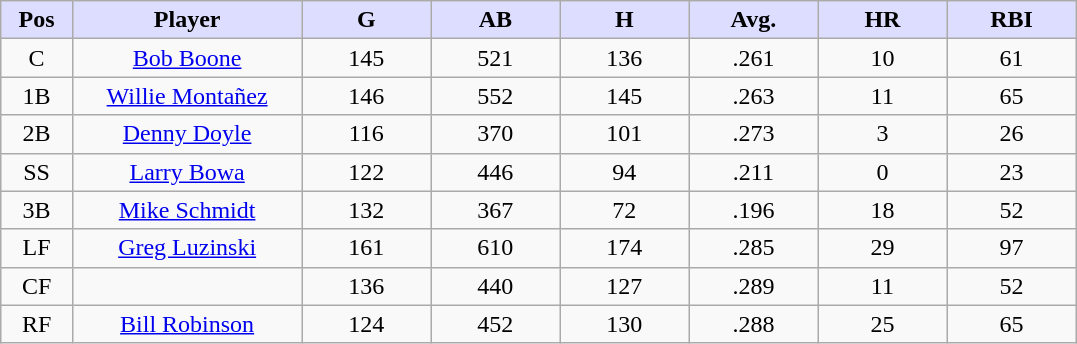<table class="wikitable sortable">
<tr>
<th style="background:#ddf; width:5%;">Pos</th>
<th style="background:#ddf; width:16%;">Player</th>
<th style="background:#ddf; width:9%;">G</th>
<th style="background:#ddf; width:9%;">AB</th>
<th style="background:#ddf; width:9%;">H</th>
<th style="background:#ddf; width:9%;">Avg.</th>
<th style="background:#ddf; width:9%;">HR</th>
<th style="background:#ddf; width:9%;">RBI</th>
</tr>
<tr style="text-align:center;">
<td>C</td>
<td><a href='#'>Bob Boone</a></td>
<td>145</td>
<td>521</td>
<td>136</td>
<td>.261</td>
<td>10</td>
<td>61</td>
</tr>
<tr align=center>
<td>1B</td>
<td><a href='#'>Willie Montañez</a></td>
<td>146</td>
<td>552</td>
<td>145</td>
<td>.263</td>
<td>11</td>
<td>65</td>
</tr>
<tr align=center>
<td>2B</td>
<td><a href='#'>Denny Doyle</a></td>
<td>116</td>
<td>370</td>
<td>101</td>
<td>.273</td>
<td>3</td>
<td>26</td>
</tr>
<tr align=center>
<td>SS</td>
<td><a href='#'>Larry Bowa</a></td>
<td>122</td>
<td>446</td>
<td>94</td>
<td>.211</td>
<td>0</td>
<td>23</td>
</tr>
<tr align=center>
<td>3B</td>
<td><a href='#'>Mike Schmidt</a></td>
<td>132</td>
<td>367</td>
<td>72</td>
<td>.196</td>
<td>18</td>
<td>52</td>
</tr>
<tr align=center>
<td>LF</td>
<td><a href='#'>Greg Luzinski</a></td>
<td>161</td>
<td>610</td>
<td>174</td>
<td>.285</td>
<td>29</td>
<td>97</td>
</tr>
<tr align=center>
<td>CF</td>
<td></td>
<td>136</td>
<td>440</td>
<td>127</td>
<td>.289</td>
<td>11</td>
<td>52</td>
</tr>
<tr align=center>
<td>RF</td>
<td><a href='#'>Bill Robinson</a></td>
<td>124</td>
<td>452</td>
<td>130</td>
<td>.288</td>
<td>25</td>
<td>65</td>
</tr>
</table>
